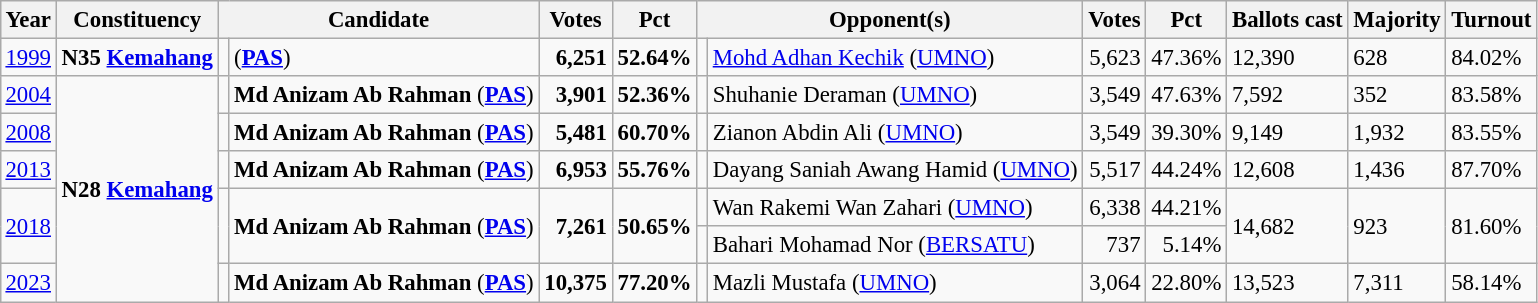<table class="wikitable" style="margin:0.5em ; font-size:95%">
<tr>
<th>Year</th>
<th>Constituency</th>
<th colspan=2>Candidate</th>
<th>Votes</th>
<th>Pct</th>
<th colspan=2>Opponent(s)</th>
<th>Votes</th>
<th>Pct</th>
<th>Ballots cast</th>
<th>Majority</th>
<th>Turnout</th>
</tr>
<tr>
<td><a href='#'>1999</a></td>
<td><strong>N35 <a href='#'>Kemahang</a></strong></td>
<td></td>
<td> (<a href='#'><strong>PAS</strong></a>)</td>
<td align="right"><strong>6,251</strong></td>
<td><strong>52.64%</strong></td>
<td></td>
<td><a href='#'>Mohd Adhan Kechik</a> (<a href='#'>UMNO</a>)</td>
<td align="right">5,623</td>
<td>47.36%</td>
<td>12,390</td>
<td>628</td>
<td>84.02%</td>
</tr>
<tr>
<td><a href='#'>2004</a></td>
<td rowspan=6><strong>N28 <a href='#'>Kemahang</a></strong></td>
<td></td>
<td><strong>Md Anizam Ab Rahman</strong> (<a href='#'><strong>PAS</strong></a>)</td>
<td align="right"><strong>3,901</strong></td>
<td><strong>52.36%</strong></td>
<td></td>
<td>Shuhanie Deraman (<a href='#'>UMNO</a>)</td>
<td align="right">3,549</td>
<td>47.63%</td>
<td>7,592</td>
<td>352</td>
<td>83.58%</td>
</tr>
<tr>
<td><a href='#'>2008</a></td>
<td></td>
<td><strong>Md Anizam Ab Rahman</strong> (<a href='#'><strong>PAS</strong></a>)</td>
<td align="right"><strong>5,481</strong></td>
<td><strong>60.70%</strong></td>
<td></td>
<td>Zianon Abdin Ali (<a href='#'>UMNO</a>)</td>
<td align="right">3,549</td>
<td>39.30%</td>
<td>9,149</td>
<td>1,932</td>
<td>83.55%</td>
</tr>
<tr>
<td><a href='#'>2013</a></td>
<td></td>
<td><strong>Md Anizam Ab Rahman</strong> (<a href='#'><strong>PAS</strong></a>)</td>
<td align="right"><strong>6,953</strong></td>
<td><strong>55.76%</strong></td>
<td></td>
<td>Dayang Saniah Awang Hamid (<a href='#'>UMNO</a>)</td>
<td align="right">5,517</td>
<td>44.24%</td>
<td>12,608</td>
<td>1,436</td>
<td>87.70%</td>
</tr>
<tr>
<td rowspan=2><a href='#'>2018</a></td>
<td rowspan=2 ></td>
<td rowspan=2><strong>Md Anizam Ab Rahman</strong> (<a href='#'><strong>PAS</strong></a>)</td>
<td rowspan=2 align="right"><strong>7,261</strong></td>
<td rowspan=2><strong>50.65%</strong></td>
<td></td>
<td>Wan Rakemi Wan Zahari (<a href='#'>UMNO</a>)</td>
<td align="right">6,338</td>
<td>44.21%</td>
<td rowspan=2>14,682</td>
<td rowspan=2>923</td>
<td rowspan=2>81.60%</td>
</tr>
<tr>
<td></td>
<td>Bahari Mohamad Nor (<a href='#'>BERSATU</a>)</td>
<td align="right">737</td>
<td align="right">5.14%</td>
</tr>
<tr>
<td><a href='#'>2023</a></td>
<td></td>
<td><strong>Md Anizam Ab Rahman</strong> (<a href='#'><strong>PAS</strong></a>)</td>
<td align="right"><strong>10,375</strong></td>
<td><strong>77.20%</strong></td>
<td></td>
<td>Mazli Mustafa (<a href='#'>UMNO</a>)</td>
<td align="right">3,064</td>
<td>22.80%</td>
<td>13,523</td>
<td>7,311</td>
<td>58.14%</td>
</tr>
</table>
